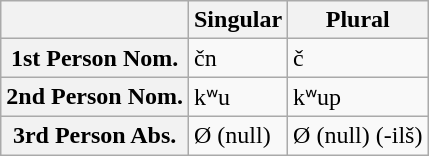<table class="wikitable">
<tr>
<th></th>
<th>Singular</th>
<th>Plural</th>
</tr>
<tr>
<th>1st Person Nom.</th>
<td>čn</td>
<td>č</td>
</tr>
<tr>
<th>2nd Person Nom.</th>
<td>kʷu</td>
<td>kʷup</td>
</tr>
<tr>
<th>3rd Person Abs.</th>
<td>Ø (null)</td>
<td>Ø (null)  (-ilš)</td>
</tr>
</table>
